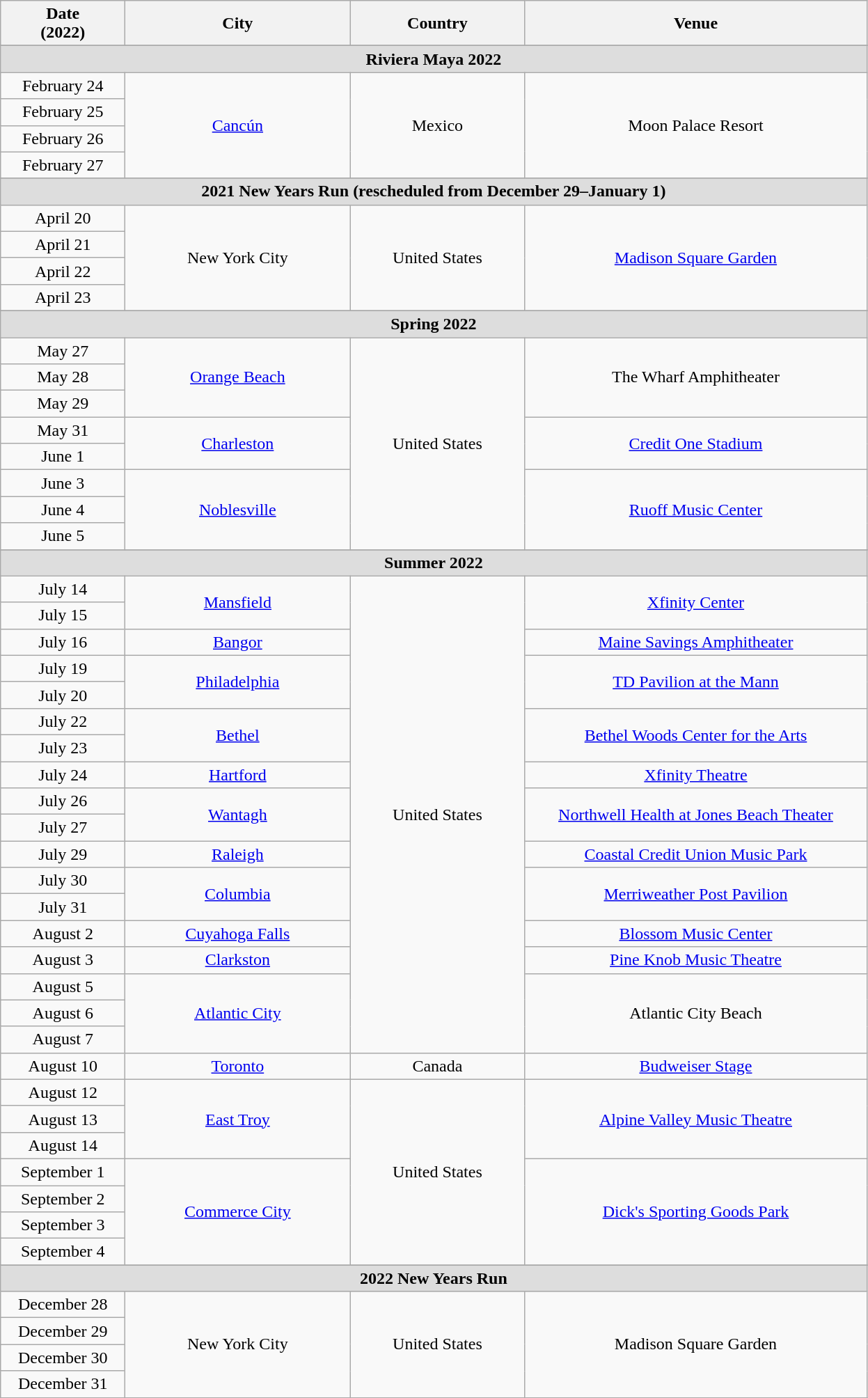<table class="wikitable plainrowheaders" style="text-align:center;">
<tr>
<th scope="col" style="width:7em;">Date<br>(2022)</th>
<th scope="col" style="width:13em;">City</th>
<th scope="col" style="width:10em;">Country</th>
<th scope="col" style="width:20em;">Venue</th>
</tr>
<tr>
</tr>
<tr style="background:#ddd;">
<td colspan="4" style="text-align:center;"><strong>Riviera Maya 2022</strong></td>
</tr>
<tr>
<td>February 24</td>
<td rowspan="4"><a href='#'>Cancún</a></td>
<td rowspan="4">Mexico</td>
<td rowspan="4">Moon Palace Resort</td>
</tr>
<tr>
<td>February 25</td>
</tr>
<tr>
<td>February 26</td>
</tr>
<tr>
<td>February 27</td>
</tr>
<tr>
</tr>
<tr style="background:#ddd;">
<td colspan="4" style="text-align:center;"><strong>2021 New Years Run (rescheduled from December 29–January 1)</strong></td>
</tr>
<tr>
<td>April 20</td>
<td rowspan="4">New York City</td>
<td rowspan="4">United States</td>
<td rowspan="4"><a href='#'>Madison Square Garden</a></td>
</tr>
<tr>
<td>April 21</td>
</tr>
<tr>
<td>April 22</td>
</tr>
<tr>
<td>April 23</td>
</tr>
<tr>
</tr>
<tr style="background:#ddd;">
<td colspan="4" style="text-align:center;"><strong>Spring 2022</strong></td>
</tr>
<tr>
<td>May 27</td>
<td rowspan="3"><a href='#'>Orange Beach</a></td>
<td rowspan="8">United States</td>
<td rowspan="3">The Wharf Amphitheater</td>
</tr>
<tr>
<td>May 28</td>
</tr>
<tr>
<td>May 29</td>
</tr>
<tr>
<td>May 31</td>
<td rowspan="2"><a href='#'>Charleston</a></td>
<td rowspan="2"><a href='#'>Credit One Stadium</a></td>
</tr>
<tr>
<td>June 1</td>
</tr>
<tr>
<td>June 3</td>
<td rowspan="3"><a href='#'>Noblesville</a></td>
<td rowspan="3"><a href='#'>Ruoff Music Center</a></td>
</tr>
<tr>
<td>June 4</td>
</tr>
<tr>
<td>June 5</td>
</tr>
<tr>
</tr>
<tr style="background:#ddd;">
<td colspan="4" style="text-align:center;"><strong>Summer 2022</strong></td>
</tr>
<tr>
<td>July 14</td>
<td rowspan="2"><a href='#'>Mansfield</a></td>
<td rowspan="18">United States</td>
<td rowspan="2"><a href='#'>Xfinity Center</a></td>
</tr>
<tr>
<td>July 15</td>
</tr>
<tr>
<td>July 16</td>
<td><a href='#'>Bangor</a></td>
<td><a href='#'>Maine Savings Amphitheater</a></td>
</tr>
<tr>
<td>July 19</td>
<td rowspan="2"><a href='#'>Philadelphia</a></td>
<td rowspan="2"><a href='#'>TD Pavilion at the Mann</a></td>
</tr>
<tr>
<td>July 20</td>
</tr>
<tr>
<td>July 22</td>
<td rowspan="2"><a href='#'>Bethel</a></td>
<td rowspan="2"><a href='#'>Bethel Woods Center for the Arts</a></td>
</tr>
<tr>
<td>July 23</td>
</tr>
<tr>
<td>July 24</td>
<td><a href='#'>Hartford</a></td>
<td><a href='#'>Xfinity Theatre</a></td>
</tr>
<tr>
<td>July 26</td>
<td rowspan="2"><a href='#'>Wantagh</a></td>
<td rowspan="2"><a href='#'>Northwell Health at Jones Beach Theater</a></td>
</tr>
<tr>
<td>July 27</td>
</tr>
<tr>
<td>July 29</td>
<td><a href='#'>Raleigh</a></td>
<td><a href='#'>Coastal Credit Union Music Park</a></td>
</tr>
<tr>
<td>July 30</td>
<td rowspan="2"><a href='#'>Columbia</a></td>
<td rowspan="2"><a href='#'>Merriweather Post Pavilion</a></td>
</tr>
<tr>
<td>July 31</td>
</tr>
<tr>
<td>August 2</td>
<td><a href='#'>Cuyahoga Falls</a></td>
<td><a href='#'>Blossom Music Center</a></td>
</tr>
<tr>
<td>August 3</td>
<td><a href='#'>Clarkston</a></td>
<td><a href='#'>Pine Knob Music Theatre</a></td>
</tr>
<tr>
<td>August 5</td>
<td rowspan="3"><a href='#'>Atlantic City</a></td>
<td rowspan="3">Atlantic City Beach</td>
</tr>
<tr>
<td>August 6</td>
</tr>
<tr>
<td>August 7</td>
</tr>
<tr>
<td>August 10</td>
<td><a href='#'>Toronto</a></td>
<td>Canada</td>
<td><a href='#'>Budweiser Stage</a></td>
</tr>
<tr>
<td>August 12</td>
<td rowspan="3"><a href='#'>East Troy</a></td>
<td rowspan="7">United States</td>
<td rowspan="3"><a href='#'>Alpine Valley Music Theatre</a></td>
</tr>
<tr>
<td>August 13</td>
</tr>
<tr>
<td>August 14</td>
</tr>
<tr>
<td>September 1</td>
<td rowspan="4"><a href='#'>Commerce City</a></td>
<td rowspan="4"><a href='#'>Dick's Sporting Goods Park</a></td>
</tr>
<tr>
<td>September 2</td>
</tr>
<tr>
<td>September 3</td>
</tr>
<tr>
<td>September 4</td>
</tr>
<tr>
</tr>
<tr style="background:#ddd;">
<td colspan="4" style="text-align:center;"><strong>2022 New Years Run</strong></td>
</tr>
<tr>
<td>December 28</td>
<td rowspan="4">New York City</td>
<td rowspan="4">United States</td>
<td rowspan="4">Madison Square Garden</td>
</tr>
<tr>
<td>December 29</td>
</tr>
<tr>
<td>December 30</td>
</tr>
<tr>
<td>December 31</td>
</tr>
<tr>
</tr>
</table>
